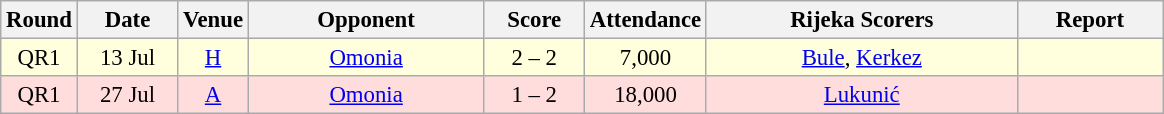<table class="wikitable sortable" style="text-align: center; font-size:95%;">
<tr>
<th width="30">Round</th>
<th width="60">Date</th>
<th width="20">Venue</th>
<th width="150">Opponent</th>
<th width="60">Score</th>
<th width="40">Attendance</th>
<th width="200">Rijeka Scorers</th>
<th width="90" class="unsortable">Report</th>
</tr>
<tr bgcolor="#ffffdd">
<td>QR1</td>
<td>13 Jul</td>
<td><a href='#'>H</a></td>
<td><a href='#'>Omonia</a> </td>
<td>2 – 2</td>
<td>7,000</td>
<td><a href='#'>Bule</a>, <a href='#'>Kerkez</a></td>
<td></td>
</tr>
<tr bgcolor="#ffdddd">
<td>QR1</td>
<td>27 Jul</td>
<td><a href='#'>A</a></td>
<td><a href='#'>Omonia</a> </td>
<td>1 – 2</td>
<td>18,000</td>
<td><a href='#'>Lukunić</a></td>
<td></td>
</tr>
</table>
